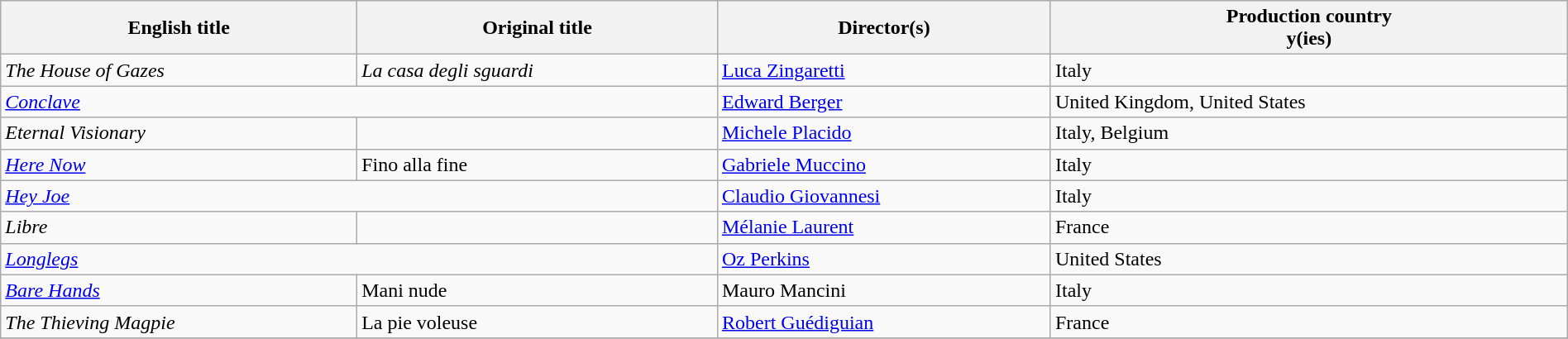<table class="sortable wikitable" style="width:100%; margin-bottom:4px" cellpadding="5">
<tr>
<th scope="col">English title</th>
<th scope="col">Original title</th>
<th scope="col">Director(s)</th>
<th scope="col">Production country<br>y(ies)</th>
</tr>
<tr>
<td><em>The House of Gazes</em></td>
<td><em>La casa degli sguardi</em></td>
<td><a href='#'>Luca Zingaretti</a></td>
<td>Italy</td>
</tr>
<tr>
<td colspan=2><em><a href='#'>Conclave</a></em></td>
<td><a href='#'>Edward Berger</a></td>
<td>United Kingdom, United States</td>
</tr>
<tr>
<td><em>Eternal Visionary</em></td>
<td></td>
<td><a href='#'>Michele Placido</a></td>
<td>Italy, Belgium</td>
</tr>
<tr>
<td><em><a href='#'>Here Now</a></em></td>
<td>Fino alla fine</td>
<td><a href='#'>Gabriele Muccino</a></td>
<td>Italy</td>
</tr>
<tr>
<td colspan=2><em><a href='#'>Hey Joe</a></em></td>
<td><a href='#'>Claudio Giovannesi</a></td>
<td>Italy</td>
</tr>
<tr>
<td><em>Libre</em></td>
<td></td>
<td><a href='#'>Mélanie Laurent</a></td>
<td>France</td>
</tr>
<tr>
<td colspan=2><em><a href='#'>Longlegs</a></em></td>
<td><a href='#'>Oz Perkins</a></td>
<td>United States</td>
</tr>
<tr>
<td><em><a href='#'>Bare Hands</a></em></td>
<td>Mani nude</td>
<td>Mauro Mancini</td>
<td>Italy</td>
</tr>
<tr>
<td><em>The Thieving Magpie</em></td>
<td>La pie voleuse</td>
<td><a href='#'>Robert Guédiguian</a></td>
<td>France</td>
</tr>
<tr>
</tr>
</table>
